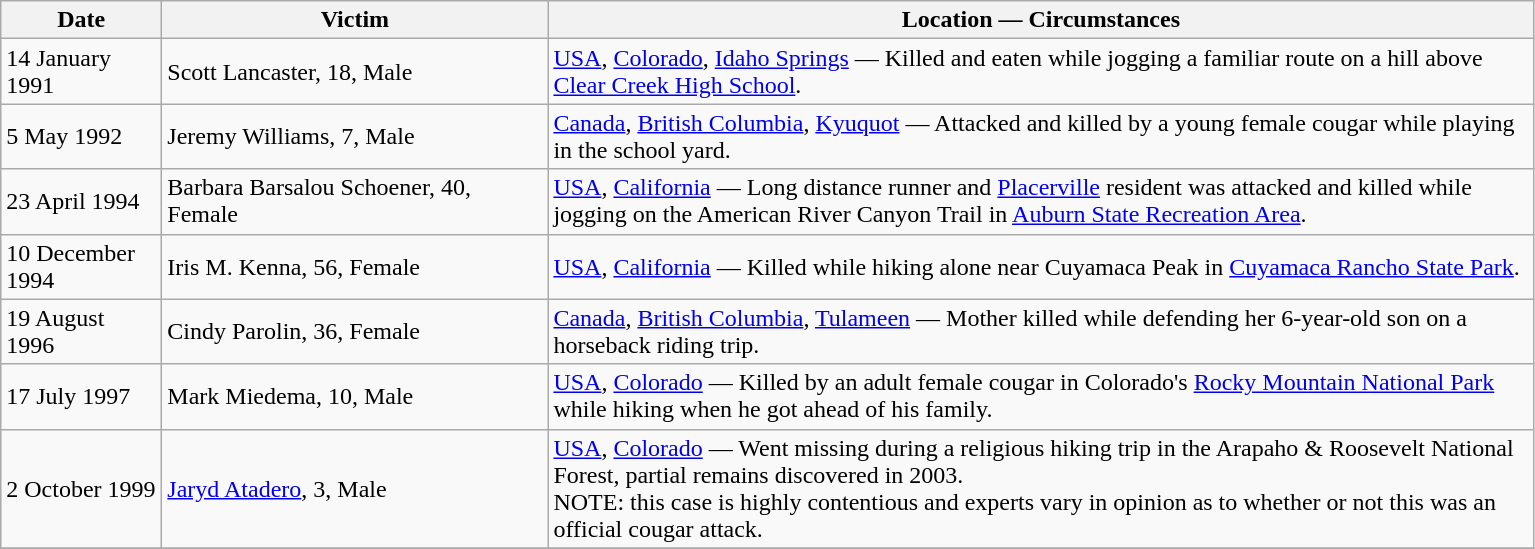<table class="wikitable sortable">
<tr>
<th width="100">Date</th>
<th width="250">Victim</th>
<th width="650">Location — Circumstances</th>
</tr>
<tr>
<td>14 January 1991</td>
<td>Scott Lancaster, 18, Male</td>
<td><a href='#'>USA</a>, <a href='#'>Colorado</a>, <a href='#'>Idaho Springs</a> — Killed and eaten while jogging a familiar route on a hill above <a href='#'>Clear Creek High School</a>.</td>
</tr>
<tr>
<td>5 May 1992</td>
<td>Jeremy Williams, 7, Male</td>
<td><a href='#'>Canada</a>, <a href='#'>British Columbia</a>, <a href='#'>Kyuquot</a> — Attacked and killed by a young female cougar while playing in the school yard.</td>
</tr>
<tr>
<td>23 April 1994</td>
<td>Barbara Barsalou Schoener, 40, Female</td>
<td><a href='#'>USA</a>, <a href='#'>California</a> — Long distance runner and <a href='#'>Placerville</a> resident was attacked and killed while jogging on the American River Canyon Trail in <a href='#'>Auburn State Recreation Area</a>.</td>
</tr>
<tr>
<td>10 December 1994</td>
<td>Iris M. Kenna, 56, Female</td>
<td><a href='#'>USA</a>, <a href='#'>California</a> — Killed while hiking alone near Cuyamaca Peak in <a href='#'>Cuyamaca Rancho State Park</a>.</td>
</tr>
<tr>
<td>19 August 1996</td>
<td>Cindy Parolin, 36, Female</td>
<td><a href='#'>Canada</a>, <a href='#'>British Columbia</a>, <a href='#'>Tulameen</a> — Mother killed while defending her 6-year-old son on a horseback riding trip.</td>
</tr>
<tr>
<td>17 July 1997</td>
<td>Mark Miedema, 10, Male</td>
<td><a href='#'>USA</a>, <a href='#'>Colorado</a> — Killed by an adult female cougar in Colorado's <a href='#'>Rocky Mountain National Park</a> while hiking when he got ahead of his family.</td>
</tr>
<tr>
<td>2 October 1999</td>
<td><a href='#'>Jaryd Atadero</a>, 3, Male</td>
<td><a href='#'>USA</a>, <a href='#'>Colorado</a> — Went missing during a religious hiking trip in the Arapaho & Roosevelt National Forest, partial remains discovered in 2003.<br>NOTE: this case is highly contentious and experts vary in opinion as to whether or not this was an official cougar attack.</td>
</tr>
<tr>
</tr>
</table>
